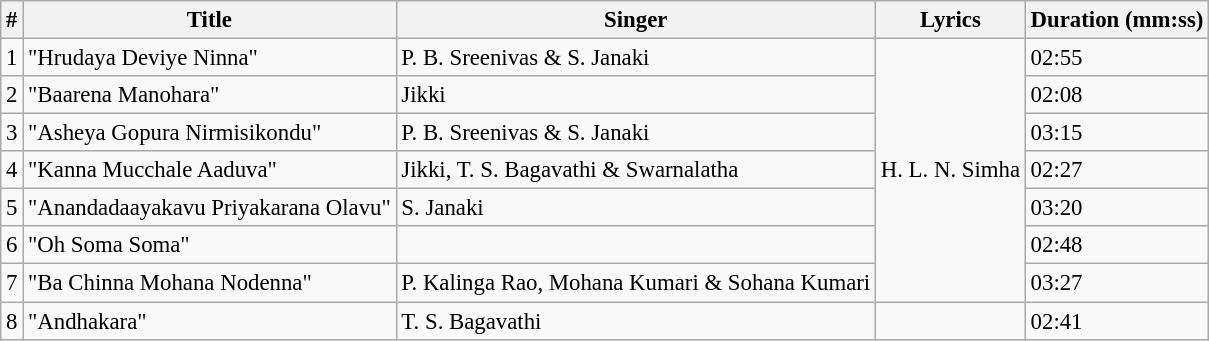<table class="wikitable" style="font-size:95%;">
<tr>
<th>#</th>
<th>Title</th>
<th>Singer</th>
<th>Lyrics</th>
<th>Duration (mm:ss)</th>
</tr>
<tr>
<td>1</td>
<td>"Hrudaya Deviye Ninna"</td>
<td>P. B. Sreenivas & S. Janaki</td>
<td rowspan=7>H. L. N. Simha</td>
<td>02:55</td>
</tr>
<tr>
<td>2</td>
<td>"Baarena Manohara"</td>
<td>Jikki</td>
<td>02:08</td>
</tr>
<tr>
<td>3</td>
<td>"Asheya Gopura Nirmisikondu"</td>
<td>P. B. Sreenivas & S. Janaki</td>
<td>03:15</td>
</tr>
<tr>
<td>4</td>
<td>"Kanna Mucchale Aaduva"</td>
<td>Jikki, T. S. Bagavathi & Swarnalatha</td>
<td>02:27</td>
</tr>
<tr>
<td>5</td>
<td>"Anandadaayakavu Priyakarana Olavu"</td>
<td>S. Janaki</td>
<td>03:20</td>
</tr>
<tr>
<td>6</td>
<td>"Oh Soma Soma"</td>
<td></td>
<td>02:48</td>
</tr>
<tr>
<td>7</td>
<td>"Ba Chinna Mohana Nodenna"</td>
<td>P. Kalinga Rao, Mohana Kumari & Sohana Kumari</td>
<td>03:27</td>
</tr>
<tr>
<td>8</td>
<td>"Andhakara"</td>
<td>T. S. Bagavathi</td>
<td></td>
<td>02:41</td>
</tr>
</table>
